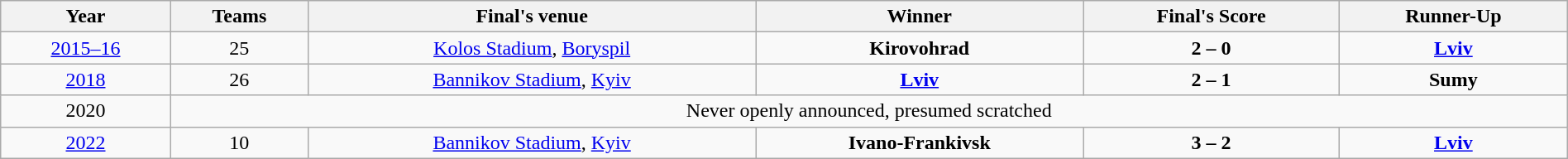<table class="wikitable" width=100% style="text-align: center;">
<tr>
<th>Year</th>
<th>Teams</th>
<th>Final's venue</th>
<th>Winner</th>
<th>Final's Score</th>
<th>Runner-Up</th>
</tr>
<tr>
<td><a href='#'>2015–16</a></td>
<td>25</td>
<td><a href='#'>Kolos Stadium</a>, <a href='#'>Boryspil</a></td>
<td><strong>Kirovohrad</strong></td>
<td><strong>2 – 0</strong></td>
<td><strong><a href='#'>Lviv</a></strong></td>
</tr>
<tr>
<td><a href='#'>2018</a></td>
<td>26</td>
<td><a href='#'>Bannikov Stadium</a>, <a href='#'>Kyiv</a></td>
<td><strong><a href='#'>Lviv</a></strong></td>
<td><strong>2 – 1</strong></td>
<td><strong>Sumy</strong></td>
</tr>
<tr>
<td>2020</td>
<td colspan=5 align=center>Never openly announced, presumed scratched</td>
</tr>
<tr>
<td><a href='#'>2022</a></td>
<td>10</td>
<td><a href='#'>Bannikov Stadium</a>, <a href='#'>Kyiv</a></td>
<td><strong>Ivano-Frankivsk</strong></td>
<td><strong>3 – 2</strong> </td>
<td><strong><a href='#'>Lviv</a></strong></td>
</tr>
</table>
